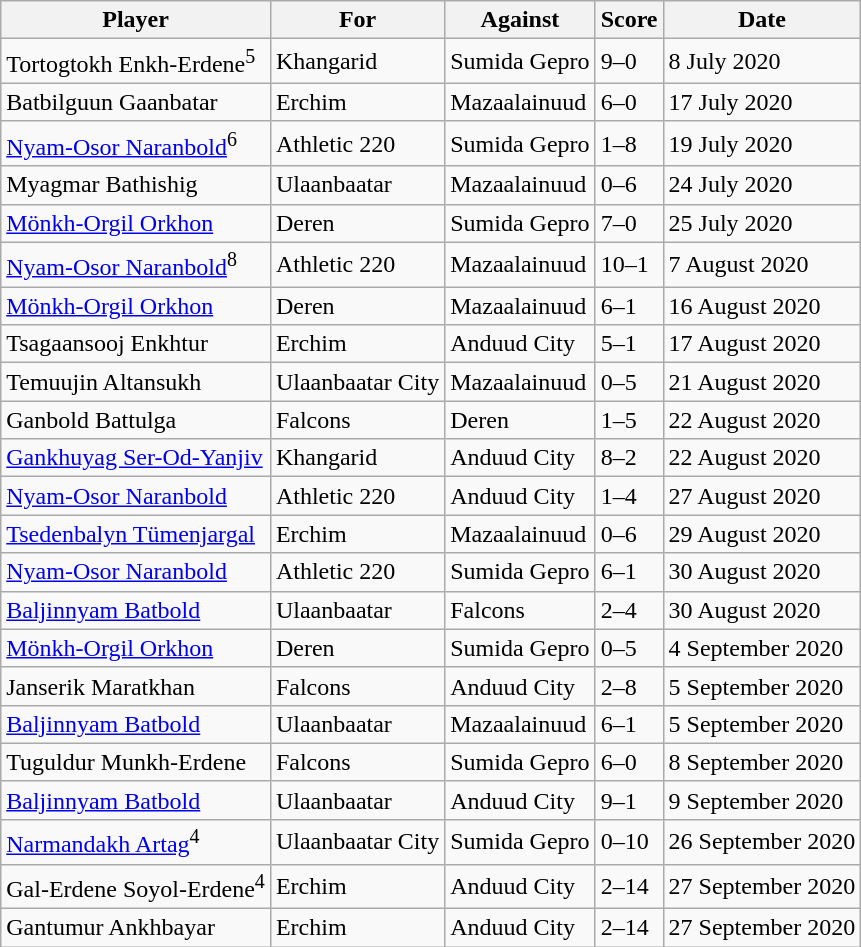<table class="wikitable">
<tr>
<th>Player</th>
<th>For</th>
<th>Against</th>
<th>Score</th>
<th>Date</th>
</tr>
<tr>
<td> Tortogtokh Enkh-Erdene<sup>5</sup></td>
<td>Khangarid</td>
<td>Sumida Gepro</td>
<td>9–0</td>
<td>8 July 2020</td>
</tr>
<tr>
<td> Batbilguun Gaanbatar</td>
<td>Erchim</td>
<td>Mazaalainuud</td>
<td>6–0</td>
<td>17 July 2020</td>
</tr>
<tr>
<td> <a href='#'>Nyam-Osor Naranbold</a><sup>6</sup></td>
<td>Athletic 220</td>
<td>Sumida Gepro</td>
<td>1–8</td>
<td>19 July 2020</td>
</tr>
<tr>
<td> Myagmar Bathishig</td>
<td>Ulaanbaatar</td>
<td>Mazaalainuud</td>
<td>0–6</td>
<td>24 July 2020</td>
</tr>
<tr>
<td> <a href='#'>Mönkh-Orgil Orkhon</a></td>
<td>Deren</td>
<td>Sumida Gepro</td>
<td>7–0</td>
<td>25 July 2020</td>
</tr>
<tr>
<td> <a href='#'>Nyam-Osor Naranbold</a><sup>8</sup></td>
<td>Athletic 220</td>
<td>Mazaalainuud</td>
<td>10–1</td>
<td>7 August 2020</td>
</tr>
<tr>
<td>  <a href='#'>Mönkh-Orgil Orkhon</a></td>
<td>Deren</td>
<td>Mazaalainuud</td>
<td>6–1</td>
<td>16 August 2020</td>
</tr>
<tr>
<td> Tsagaansooj Enkhtur</td>
<td>Erchim</td>
<td>Anduud City</td>
<td>5–1</td>
<td>17 August 2020</td>
</tr>
<tr>
<td> Temuujin Altansukh</td>
<td>Ulaanbaatar City</td>
<td>Mazaalainuud</td>
<td>0–5</td>
<td>21 August 2020</td>
</tr>
<tr>
<td> Ganbold Battulga</td>
<td>Falcons</td>
<td>Deren</td>
<td>1–5</td>
<td>22 August 2020</td>
</tr>
<tr>
<td> <a href='#'>Gankhuyag Ser-Od-Yanjiv</a></td>
<td>Khangarid</td>
<td>Anduud City</td>
<td>8–2</td>
<td>22 August 2020</td>
</tr>
<tr>
<td> <a href='#'>Nyam-Osor Naranbold</a></td>
<td>Athletic 220</td>
<td>Anduud City</td>
<td>1–4</td>
<td>27 August 2020</td>
</tr>
<tr>
<td> <a href='#'>Tsedenbalyn Tümenjargal</a></td>
<td>Erchim</td>
<td>Mazaalainuud</td>
<td>0–6</td>
<td>29 August 2020</td>
</tr>
<tr>
<td> <a href='#'>Nyam-Osor Naranbold</a></td>
<td>Athletic 220</td>
<td>Sumida Gepro</td>
<td>6–1</td>
<td>30 August 2020</td>
</tr>
<tr>
<td> <a href='#'>Baljinnyam Batbold</a></td>
<td>Ulaanbaatar</td>
<td>Falcons</td>
<td>2–4</td>
<td>30 August 2020</td>
</tr>
<tr>
<td>  <a href='#'>Mönkh-Orgil Orkhon</a></td>
<td>Deren</td>
<td>Sumida Gepro</td>
<td>0–5</td>
<td>4 September 2020</td>
</tr>
<tr>
<td> Janserik Maratkhan</td>
<td>Falcons</td>
<td>Anduud City</td>
<td>2–8</td>
<td>5 September 2020</td>
</tr>
<tr>
<td> <a href='#'>Baljinnyam Batbold</a></td>
<td>Ulaanbaatar</td>
<td>Mazaalainuud</td>
<td>6–1</td>
<td>5 September 2020</td>
</tr>
<tr>
<td> Tuguldur Munkh-Erdene</td>
<td>Falcons</td>
<td>Sumida Gepro</td>
<td>6–0</td>
<td>8 September 2020</td>
</tr>
<tr>
<td> <a href='#'>Baljinnyam Batbold</a></td>
<td>Ulaanbaatar</td>
<td>Anduud City</td>
<td>9–1</td>
<td>9 September 2020</td>
</tr>
<tr>
<td> <a href='#'>Narmandakh Artag</a><sup>4</sup></td>
<td>Ulaanbaatar City</td>
<td>Sumida Gepro</td>
<td>0–10</td>
<td>26 September 2020</td>
</tr>
<tr>
<td> Gal-Erdene Soyol-Erdene<sup>4</sup></td>
<td>Erchim</td>
<td>Anduud City</td>
<td>2–14</td>
<td>27 September 2020</td>
</tr>
<tr>
<td> Gantumur Ankhbayar</td>
<td>Erchim</td>
<td>Anduud City</td>
<td>2–14</td>
<td>27 September 2020</td>
</tr>
</table>
